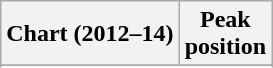<table class="wikitable sortable plainrowheaders">
<tr>
<th>Chart (2012–14)</th>
<th>Peak<br>position</th>
</tr>
<tr>
</tr>
<tr>
</tr>
<tr>
</tr>
<tr>
</tr>
<tr>
</tr>
<tr>
</tr>
</table>
